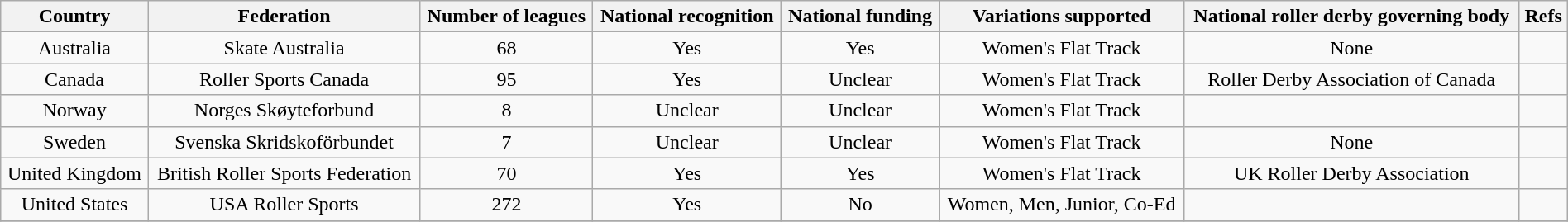<table class="wikitable sortable"  style="text-align:center; width:100%;">
<tr>
<th>Country</th>
<th>Federation</th>
<th>Number of leagues</th>
<th>National recognition</th>
<th>National funding</th>
<th>Variations supported</th>
<th>National roller derby governing body</th>
<th>Refs</th>
</tr>
<tr --->
<td>Australia</td>
<td>Skate Australia</td>
<td>68</td>
<td>Yes</td>
<td>Yes</td>
<td>Women's Flat Track</td>
<td>None</td>
<td></td>
</tr>
<tr --->
<td>Canada</td>
<td>Roller Sports Canada</td>
<td>95</td>
<td>Yes</td>
<td>Unclear</td>
<td>Women's Flat Track</td>
<td>Roller Derby Association of Canada </td>
<td></td>
</tr>
<tr>
<td>Norway</td>
<td>Norges Skøyteforbund</td>
<td>8</td>
<td>Unclear</td>
<td>Unclear</td>
<td>Women's Flat Track</td>
<td></td>
<td></td>
</tr>
<tr>
<td>Sweden</td>
<td>Svenska Skridskoförbundet</td>
<td>7</td>
<td>Unclear</td>
<td>Unclear</td>
<td>Women's Flat Track</td>
<td>None</td>
<td></td>
</tr>
<tr --->
<td>United Kingdom</td>
<td>British Roller Sports Federation</td>
<td>70</td>
<td>Yes</td>
<td>Yes</td>
<td>Women's Flat Track</td>
<td>UK Roller Derby Association</td>
<td></td>
</tr>
<tr --->
<td>United States</td>
<td>USA Roller Sports</td>
<td>272</td>
<td>Yes</td>
<td>No</td>
<td>Women, Men, Junior, Co-Ed</td>
<td></td>
<td></td>
</tr>
<tr --->
</tr>
</table>
